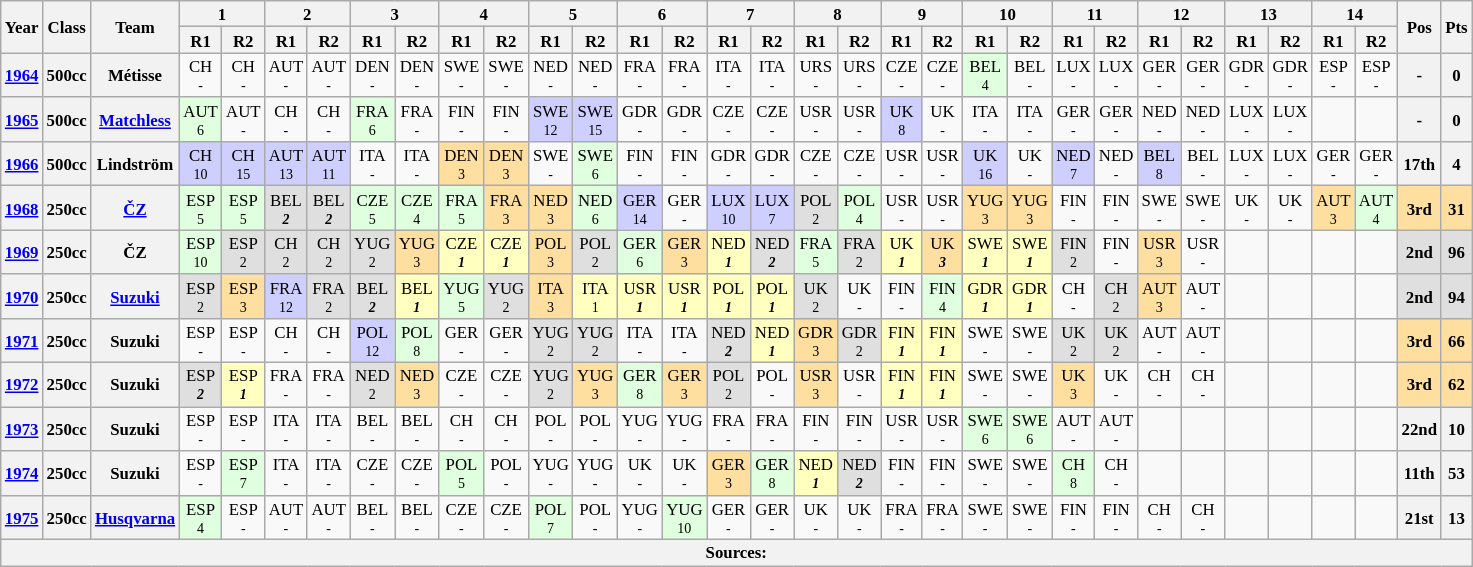<table class="wikitable" style="text-align:center; font-size:70%">
<tr>
<th valign="middle" rowspan=2>Year</th>
<th valign="middle" rowspan=2>Class</th>
<th valign="middle" rowspan=2>Team</th>
<th colspan=2>1</th>
<th colspan=2>2</th>
<th colspan=2>3</th>
<th colspan=2>4</th>
<th colspan=2>5</th>
<th colspan=2>6</th>
<th colspan=2>7</th>
<th colspan=2>8</th>
<th colspan=2>9</th>
<th colspan=2>10</th>
<th colspan=2>11</th>
<th colspan=2>12</th>
<th colspan=2>13</th>
<th colspan=2>14</th>
<th rowspan=2>Pos</th>
<th rowspan=2>Pts</th>
</tr>
<tr>
<th>R1</th>
<th>R2</th>
<th>R1</th>
<th>R2</th>
<th>R1</th>
<th>R2</th>
<th>R1</th>
<th>R2</th>
<th>R1</th>
<th>R2</th>
<th>R1</th>
<th>R2</th>
<th>R1</th>
<th>R2</th>
<th>R1</th>
<th>R2</th>
<th>R1</th>
<th>R2</th>
<th>R1</th>
<th>R2</th>
<th>R1</th>
<th>R2</th>
<th>R1</th>
<th>R2</th>
<th>R1</th>
<th>R2</th>
<th>R1</th>
<th>R2</th>
</tr>
<tr>
<th><a href='#'>1964</a></th>
<th>500cc</th>
<th>Métisse</th>
<td>CH<br><small>-</small></td>
<td>CH<br><small>-</small></td>
<td>AUT<br><small>-</small></td>
<td>AUT<br><small>-</small></td>
<td>DEN<br><small>-</small></td>
<td>DEN<br><small>-</small></td>
<td>SWE<br><small>-</small></td>
<td>SWE<br><small>-</small></td>
<td>NED<br><small>-</small></td>
<td>NED<br><small>-</small></td>
<td>FRA<br><small>-</small></td>
<td>FRA<br><small>-</small></td>
<td>ITA<br><small>-</small></td>
<td>ITA<br><small>-</small></td>
<td>URS<br><small>-</small></td>
<td>URS<br><small>-</small></td>
<td>CZE<br><small>-</small></td>
<td>CZE<br><small>-</small></td>
<td style="background:#dfffdf;">BEL<br><small>4</small></td>
<td>BEL<br><small>-</small></td>
<td>LUX<br><small>-</small></td>
<td>LUX<br><small>-</small></td>
<td>GER<br><small>-</small></td>
<td>GER<br><small>-</small></td>
<td>GDR<br><small>-</small></td>
<td>GDR<br><small>-</small></td>
<td>ESP<br><small>-</small></td>
<td>ESP<br><small>-</small></td>
<th>-</th>
<th>0</th>
</tr>
<tr>
<th><a href='#'>1965</a></th>
<th>500cc</th>
<th><a href='#'>Matchless</a></th>
<td style="background:#dfffdf;">AUT<br><small>6</small></td>
<td>AUT<br><small>-</small></td>
<td>CH<br><small>-</small></td>
<td>CH<br><small>-</small></td>
<td style="background:#dfffdf;">FRA<br><small>6</small></td>
<td>FRA<br><small>-</small></td>
<td>FIN<br><small>-</small></td>
<td>FIN<br><small>-</small></td>
<td style="background:#cfcfff;">SWE<br><small>12</small></td>
<td style="background:#cfcfff;">SWE<br><small>15</small></td>
<td>GDR<br><small>-</small></td>
<td>GDR<br><small>-</small></td>
<td>CZE<br><small>-</small></td>
<td>CZE<br><small>-</small></td>
<td>USR<br><small>-</small></td>
<td>USR<br><small>-</small></td>
<td style="background:#cfcfff;">UK<br><small>8</small></td>
<td>UK<br><small>-</small></td>
<td>ITA<br><small>-</small></td>
<td>ITA<br><small>-</small></td>
<td>GER<br><small>-</small></td>
<td>GER<br><small>-</small></td>
<td>NED<br><small>-</small></td>
<td>NED<br><small>-</small></td>
<td>LUX<br><small>-</small></td>
<td>LUX<br><small>-</small></td>
<td></td>
<td></td>
<th>-</th>
<th>0</th>
</tr>
<tr>
<th><a href='#'>1966</a></th>
<th>500cc</th>
<th>Lindström</th>
<td style="background:#cfcfff;">CH<br><small>10</small></td>
<td style="background:#cfcfff;">CH<br><small>15</small></td>
<td style="background:#cfcfff;">AUT<br><small>13</small></td>
<td style="background:#cfcfff;">AUT<br><small>11</small></td>
<td>ITA<br><small>-</small></td>
<td>ITA<br><small>-</small></td>
<td style="background:#ffdf9f;">DEN<br><small>3</small></td>
<td style="background:#ffdf9f;">DEN<br><small>3</small></td>
<td>SWE<br><small>-</small></td>
<td style="background:#dfffdf;">SWE<br><small>6</small></td>
<td>FIN<br><small>-</small></td>
<td>FIN<br><small>-</small></td>
<td>GDR<br><small>-</small></td>
<td>GDR<br><small>-</small></td>
<td>CZE<br><small>-</small></td>
<td>CZE<br><small>-</small></td>
<td>USR<br><small>-</small></td>
<td>USR<br><small>-</small></td>
<td style="background:#cfcfff;">UK<br><small>16</small></td>
<td>UK<br><small>-</small></td>
<td style="background:#cfcfff;">NED<br><small>7</small></td>
<td>NED<br><small>-</small></td>
<td style="background:#cfcfff;">BEL<br><small>8</small></td>
<td>BEL<br><small>-</small></td>
<td>LUX<br><small>-</small></td>
<td>LUX<br><small>-</small></td>
<td>GER<br><small>-</small></td>
<td>GER<br><small>-</small></td>
<th>17th</th>
<th>4</th>
</tr>
<tr>
<th><a href='#'>1968</a></th>
<th>250cc</th>
<th><a href='#'>ČZ</a></th>
<td style="background:#dfffdf;">ESP<br><small>5</small></td>
<td style="background:#dfffdf;">ESP<br><small>5</small></td>
<td style="background:#dfdfdf;">BEL<br><small><strong><em>2</em></strong></small></td>
<td style="background:#dfdfdf;">BEL<br><small><strong><em>2</em></strong></small></td>
<td style="background:#dfffdf;">CZE<br><small>5</small></td>
<td style="background:#dfffdf;">CZE<br><small>4</small></td>
<td style="background:#dfffdf;">FRA<br><small>5</small></td>
<td style="background:#ffdf9f;">FRA<br><small>3</small></td>
<td style="background:#ffdf9f;">NED<br><small>3</small></td>
<td style="background:#dfffdf;">NED<br><small>6</small></td>
<td style="background:#cfcfff;">GER<br><small>14</small></td>
<td>GER<br><small>-</small></td>
<td style="background:#cfcfff;">LUX<br><small>10</small></td>
<td style="background:#cfcfff;">LUX<br><small>7</small></td>
<td style="background:#dfdfdf;">POL<br><small>2</small></td>
<td style="background:#dfffdf;">POL<br><small>4</small></td>
<td>USR<br><small>-</small></td>
<td>USR<br><small>-</small></td>
<td style="background:#ffdf9f;">YUG<br><small>3</small></td>
<td style="background:#ffdf9f;">YUG<br><small>3</small></td>
<td>FIN<br><small>-</small></td>
<td>FIN<br><small>-</small></td>
<td>SWE<br><small>-</small></td>
<td>SWE<br><small>-</small></td>
<td>UK<br><small>-</small></td>
<td>UK<br><small>-</small></td>
<td style="background:#ffdf9f;">AUT<br><small>3</small></td>
<td style="background:#dfffdf;">AUT<br><small>4</small></td>
<th style="background:#FFDF9F;">3rd</th>
<th style="background:#FFDF9F;">31</th>
</tr>
<tr>
<th><a href='#'>1969</a></th>
<th>250cc</th>
<th>ČZ</th>
<td style="background:#dfffdf;">ESP<br><small>10</small></td>
<td style="background:#dfdfdf;">ESP<br><small>2</small></td>
<td style="background:#dfdfdf;">CH<br><small>2</small></td>
<td style="background:#dfdfdf;">CH<br><small>2</small></td>
<td style="background:#dfdfdf;">YUG<br><small>2</small></td>
<td style="background:#ffdf9f;">YUG<br><small>3</small></td>
<td style="background:#ffffbf;">CZE<br><small><strong><em>1</em></strong></small></td>
<td style="background:#ffffbf;">CZE<br><small><strong><em>1</em></strong></small></td>
<td style="background:#ffdf9f;">POL<br><small>3</small></td>
<td style="background:#dfdfdf;">POL<br><small>2</small></td>
<td style="background:#dfffdf;">GER<br><small>6</small></td>
<td style="background:#ffdf9f;">GER<br><small>3</small></td>
<td style="background:#ffffbf;">NED<br><small><strong><em>1</em></strong></small></td>
<td style="background:#dfdfdf;">NED<br><small><strong><em>2</em></strong></small></td>
<td style="background:#dfffdf;">FRA<br><small>5</small></td>
<td style="background:#dfdfdf;">FRA<br><small>2</small></td>
<td style="background:#ffffbf;">UK<br><small><strong><em>1</em></strong></small></td>
<td style="background:#ffdf9f;">UK<br><small><strong><em>3</em></strong></small></td>
<td style="background:#ffffbf;">SWE<br><small><strong><em>1</em></strong></small></td>
<td style="background:#ffffbf;">SWE<br><small><strong><em>1</em></strong></small></td>
<td style="background:#dfdfdf;">FIN<br><small>2</small></td>
<td>FIN<br><small>-</small></td>
<td style="background:#ffdf9f;">USR<br><small>3</small></td>
<td>USR<br><small>-</small></td>
<td></td>
<td></td>
<td></td>
<td></td>
<th style="background:#DFDFDF;">2nd</th>
<th style="background:#DFDFDF;">96</th>
</tr>
<tr>
<th><a href='#'>1970</a></th>
<th>250cc</th>
<th><a href='#'>Suzuki</a></th>
<td style="background:#dfdfdf;">ESP<br><small>2</small></td>
<td style="background:#ffdf9f;">ESP<br><small>3</small></td>
<td style="background:#cfcfff;">FRA<br><small>12</small></td>
<td style="background:#dfdfdf;">FRA<br><small>2</small></td>
<td style="background:#dfdfdf;">BEL<br><small><strong><em>2</em></strong></small></td>
<td style="background:#ffffbf;">BEL<br><small><strong><em>1</em></strong></small></td>
<td style="background:#dfffdf;">YUG<br><small>5</small></td>
<td style="background:#dfdfdf;">YUG<br><small>2</small></td>
<td style="background:#ffdf9f;">ITA<br><small>3</small></td>
<td style="background:#ffffbf;">ITA<br><small>1</small></td>
<td style="background:#ffffbf;">USR<br><small><strong><em>1</em></strong></small></td>
<td style="background:#ffffbf;">USR<br><small><strong><em>1</em></strong></small></td>
<td style="background:#ffffbf;">POL<br><small><strong><em>1</em></strong></small></td>
<td style="background:#ffffbf;">POL<br><small><strong><em>1</em></strong></small></td>
<td style="background:#dfdfdf;">UK<br><small>2</small></td>
<td>UK<br><small>-</small></td>
<td>FIN<br><small>-</small></td>
<td style="background:#dfffdf;">FIN<br><small>4</small></td>
<td style="background:#ffffbf;">GDR<br><small><strong><em>1</em></strong></small></td>
<td style="background:#ffffbf;">GDR<br><small><strong><em>1</em></strong></small></td>
<td>CH<br><small>-</small></td>
<td style="background:#dfdfdf;">CH<br><small>2</small></td>
<td style="background:#ffdf9f;">AUT<br><small>3</small></td>
<td>AUT<br><small>-</small></td>
<td></td>
<td></td>
<td></td>
<td></td>
<th style="background:#DFDFDF;">2nd</th>
<th style="background:#DFDFDF;">94</th>
</tr>
<tr>
<th><a href='#'>1971</a></th>
<th>250cc</th>
<th>Suzuki</th>
<td>ESP<br><small>-</small></td>
<td>ESP<br><small>-</small></td>
<td>CH<br><small>-</small></td>
<td>CH<br><small>-</small></td>
<td style="background:#cfcfff;">POL<br><small>12</small></td>
<td style="background:#dfffdf;">POL<br><small>8</small></td>
<td>GER<br><small>-</small></td>
<td>GER<br><small>-</small></td>
<td style="background:#dfdfdf;">YUG<br><small>2</small></td>
<td style="background:#dfdfdf;">YUG<br><small>2</small></td>
<td>ITA<br><small>-</small></td>
<td>ITA<br><small>-</small></td>
<td style="background:#dfdfdf;">NED<br><small><strong><em>2</em></strong></small></td>
<td style="background:#ffffbf;">NED<br><small><strong><em>1</em></strong></small></td>
<td style="background:#ffdf9f;">GDR<br><small>3</small></td>
<td style="background:#dfdfdf;">GDR<br><small>2</small></td>
<td style="background:#ffffbf;">FIN<br><small><strong><em>1</em></strong></small></td>
<td style="background:#ffffbf;">FIN<br><small><strong><em>1</em></strong></small></td>
<td>SWE<br><small>-</small></td>
<td>SWE<br><small>-</small></td>
<td style="background:#dfdfdf;">UK<br><small>2</small></td>
<td style="background:#dfdfdf;">UK<br><small>2</small></td>
<td>AUT<br><small>-</small></td>
<td>AUT<br><small>-</small></td>
<td></td>
<td></td>
<td></td>
<td></td>
<th style="background:#FFDF9F;">3rd</th>
<th style="background:#FFDF9F;">66</th>
</tr>
<tr>
<th><a href='#'>1972</a></th>
<th>250cc</th>
<th>Suzuki</th>
<td style="background:#dfdfdf;">ESP<br><small><strong><em>2</em></strong></small></td>
<td style="background:#ffffbf;">ESP<br><small><strong><em>1</em></strong></small></td>
<td>FRA<br><small>-</small></td>
<td>FRA<br><small>-</small></td>
<td style="background:#dfdfdf;">NED<br><small>2</small></td>
<td style="background:#ffdf9f;">NED<br><small>3</small></td>
<td>CZE<br><small>-</small></td>
<td>CZE<br><small>-</small></td>
<td style="background:#dfdfdf;">YUG<br><small>2</small></td>
<td style="background:#ffdf9f;">YUG<br><small>3</small></td>
<td style="background:#dfffdf;">GER<br><small>8</small></td>
<td style="background:#ffdf9f;">GER<br><small>3</small></td>
<td style="background:#dfdfdf;">POL<br><small>2</small></td>
<td>POL<br><small>-</small></td>
<td style="background:#ffdf9f;">USR<br><small>3</small></td>
<td>USR<br><small>-</small></td>
<td style="background:#ffffbf;">FIN<br><small><strong><em>1</em></strong></small></td>
<td style="background:#ffffbf;">FIN<br><small><strong><em>1</em></strong></small></td>
<td>SWE<br><small>-</small></td>
<td>SWE<br><small>-</small></td>
<td style="background:#ffdf9f;">UK<br><small>3</small></td>
<td>UK<br><small>-</small></td>
<td>CH<br><small>-</small></td>
<td>CH<br><small>-</small></td>
<td></td>
<td></td>
<td></td>
<td></td>
<th style="background:#FFDF9F;">3rd</th>
<th style="background:#FFDF9F;">62</th>
</tr>
<tr>
<th><a href='#'>1973</a></th>
<th>250cc</th>
<th>Suzuki</th>
<td>ESP<br><small>-</small></td>
<td>ESP<br><small>-</small></td>
<td>ITA<br><small>-</small></td>
<td>ITA<br><small>-</small></td>
<td>BEL<br><small>-</small></td>
<td>BEL<br><small>-</small></td>
<td>CH<br><small>-</small></td>
<td>CH<br><small>-</small></td>
<td>POL<br><small>-</small></td>
<td>POL<br><small>-</small></td>
<td>YUG<br><small>-</small></td>
<td>YUG<br><small>-</small></td>
<td>FRA<br><small>-</small></td>
<td>FRA<br><small>-</small></td>
<td>FIN<br><small>-</small></td>
<td>FIN<br><small>-</small></td>
<td>USR<br><small>-</small></td>
<td>USR<br><small>-</small></td>
<td style="background:#dfffdf;">SWE<br><small>6</small></td>
<td style="background:#dfffdf;">SWE<br><small>6</small></td>
<td>AUT<br><small>-</small></td>
<td>AUT<br><small>-</small></td>
<td></td>
<td></td>
<td></td>
<td></td>
<td></td>
<td></td>
<th>22nd</th>
<th>10</th>
</tr>
<tr>
<th><a href='#'>1974</a></th>
<th>250cc</th>
<th>Suzuki</th>
<td>ESP<br><small>-</small></td>
<td style="background:#dfffdf;">ESP<br><small>7</small></td>
<td>ITA<br><small>-</small></td>
<td>ITA<br><small>-</small></td>
<td>CZE<br><small>-</small></td>
<td>CZE<br><small>-</small></td>
<td style="background:#dfffdf;">POL<br><small>5</small></td>
<td>POL<br><small>-</small></td>
<td>YUG<br><small>-</small></td>
<td>YUG<br><small>-</small></td>
<td>UK<br><small>-</small></td>
<td>UK<br><small>-</small></td>
<td style="background:#ffdf9f;">GER<br><small>3</small></td>
<td style="background:#dfffdf;">GER<br><small>8</small></td>
<td style="background:#ffffbf;">NED<br><small><strong><em>1</em></strong></small></td>
<td style="background:#dfdfdf;">NED<br><small><strong><em>2</em></strong></small></td>
<td>FIN<br><small>-</small></td>
<td>FIN<br><small>-</small></td>
<td>SWE<br><small>-</small></td>
<td>SWE<br><small>-</small></td>
<td style="background:#dfffdf;">CH<br><small>8</small></td>
<td>CH<br><small>-</small></td>
<td></td>
<td></td>
<td></td>
<td></td>
<td></td>
<td></td>
<th>11th</th>
<th>53</th>
</tr>
<tr>
<th><a href='#'>1975</a></th>
<th>250cc</th>
<th><a href='#'>Husqvarna</a></th>
<td style="background:#dfffdf;">ESP<br><small>4</small></td>
<td>ESP<br><small>-</small></td>
<td>AUT<br><small>-</small></td>
<td>AUT<br><small>-</small></td>
<td>BEL<br><small>-</small></td>
<td>BEL<br><small>-</small></td>
<td>CZE<br><small>-</small></td>
<td>CZE<br><small>-</small></td>
<td style="background:#dfffdf;">POL<br><small>7</small></td>
<td>POL<br><small>-</small></td>
<td>YUG<br><small>-</small></td>
<td style="background:#dfffdf;">YUG<br><small>10</small></td>
<td>GER<br><small>-</small></td>
<td>GER<br><small>-</small></td>
<td>UK<br><small>-</small></td>
<td>UK<br><small>-</small></td>
<td>FRA<br><small>-</small></td>
<td>FRA<br><small>-</small></td>
<td>SWE<br><small>-</small></td>
<td>SWE<br><small>-</small></td>
<td>FIN<br><small>-</small></td>
<td>FIN<br><small>-</small></td>
<td>CH<br><small>-</small></td>
<td>CH<br><small>-</small></td>
<td></td>
<td></td>
<td></td>
<td></td>
<th>21st</th>
<th>13</th>
</tr>
<tr>
<th colspan=35>Sources:</th>
</tr>
</table>
